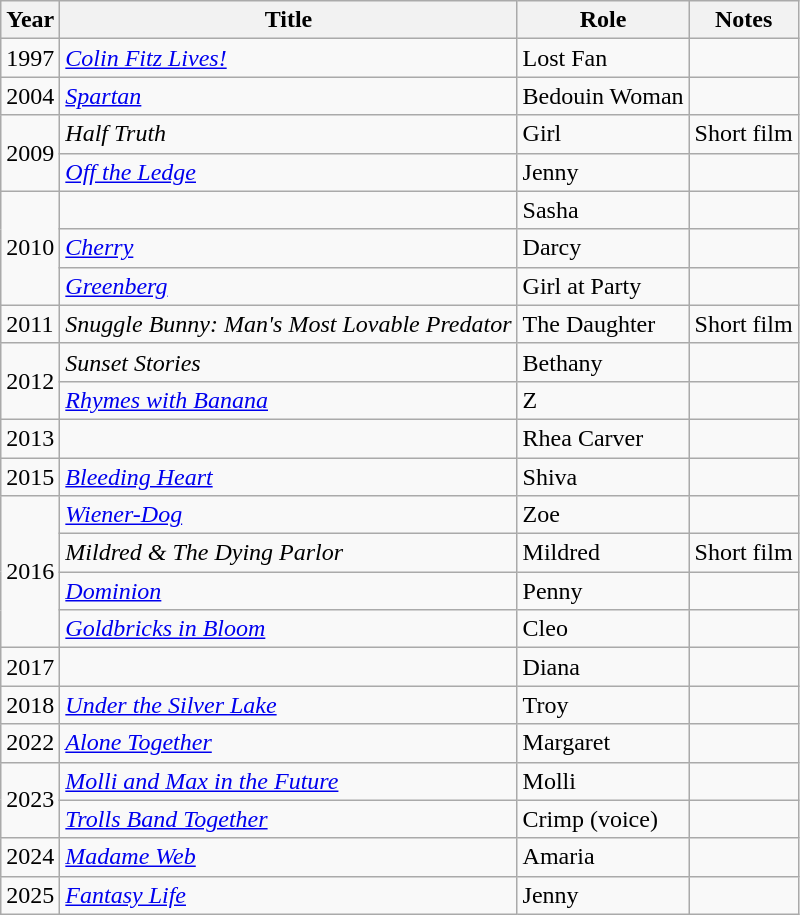<table class="wikitable sortable">
<tr>
<th>Year</th>
<th>Title</th>
<th>Role</th>
<th class="unsortable">Notes</th>
</tr>
<tr>
<td>1997</td>
<td><em><a href='#'>Colin Fitz Lives!</a></em></td>
<td>Lost Fan</td>
<td></td>
</tr>
<tr>
<td>2004</td>
<td><em><a href='#'>Spartan</a></em></td>
<td>Bedouin Woman</td>
<td></td>
</tr>
<tr>
<td rowspan=2>2009</td>
<td><em>Half Truth</em></td>
<td>Girl</td>
<td>Short film</td>
</tr>
<tr>
<td><em><a href='#'>Off the Ledge</a></em></td>
<td>Jenny</td>
<td></td>
</tr>
<tr>
<td rowspan=3>2010</td>
<td><em></em></td>
<td>Sasha</td>
<td></td>
</tr>
<tr>
<td><em><a href='#'>Cherry</a></em></td>
<td>Darcy</td>
<td></td>
</tr>
<tr>
<td><em><a href='#'>Greenberg</a></em></td>
<td>Girl at Party</td>
<td></td>
</tr>
<tr>
<td>2011</td>
<td><em>Snuggle Bunny: Man's Most Lovable Predator</em></td>
<td>The Daughter</td>
<td>Short film</td>
</tr>
<tr>
<td rowspan=2>2012</td>
<td><em>Sunset Stories</em></td>
<td>Bethany</td>
<td></td>
</tr>
<tr>
<td><em><a href='#'>Rhymes with Banana</a></em></td>
<td>Z</td>
<td></td>
</tr>
<tr>
<td>2013</td>
<td><em></em></td>
<td>Rhea Carver</td>
<td></td>
</tr>
<tr>
<td>2015</td>
<td><em><a href='#'>Bleeding Heart</a></em></td>
<td>Shiva</td>
<td></td>
</tr>
<tr>
<td rowspan=4>2016</td>
<td><em><a href='#'>Wiener-Dog</a></em></td>
<td>Zoe</td>
<td></td>
</tr>
<tr>
<td><em>Mildred & The Dying Parlor</em></td>
<td>Mildred</td>
<td>Short film</td>
</tr>
<tr>
<td><em><a href='#'>Dominion</a></em></td>
<td>Penny</td>
<td></td>
</tr>
<tr>
<td><em><a href='#'>Goldbricks in Bloom</a></em></td>
<td>Cleo</td>
<td></td>
</tr>
<tr>
<td>2017</td>
<td><em></em></td>
<td>Diana</td>
<td></td>
</tr>
<tr>
<td>2018</td>
<td><em><a href='#'>Under the Silver Lake</a></em></td>
<td>Troy</td>
<td></td>
</tr>
<tr>
<td>2022</td>
<td><em><a href='#'>Alone Together</a></em></td>
<td>Margaret</td>
<td></td>
</tr>
<tr>
<td rowspan=2>2023</td>
<td><em><a href='#'>Molli and Max in the Future</a></em></td>
<td>Molli</td>
<td></td>
</tr>
<tr>
<td><em><a href='#'>Trolls Band Together</a></em></td>
<td>Crimp (voice)</td>
<td></td>
</tr>
<tr>
<td>2024</td>
<td><em><a href='#'>Madame Web</a></em></td>
<td>Amaria</td>
<td></td>
</tr>
<tr>
<td>2025</td>
<td><em><a href='#'>Fantasy Life</a></em></td>
<td>Jenny</td>
<td></td>
</tr>
</table>
